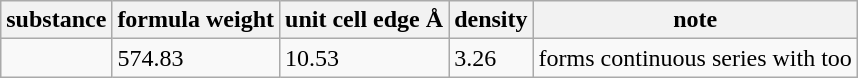<table class="wikitable">
<tr>
<th>substance</th>
<th>formula weight</th>
<th>unit cell edge Å</th>
<th>density</th>
<th>note</th>
</tr>
<tr>
<td></td>
<td>574.83</td>
<td>10.53</td>
<td>3.26</td>
<td>forms continuous series with  too</td>
</tr>
</table>
